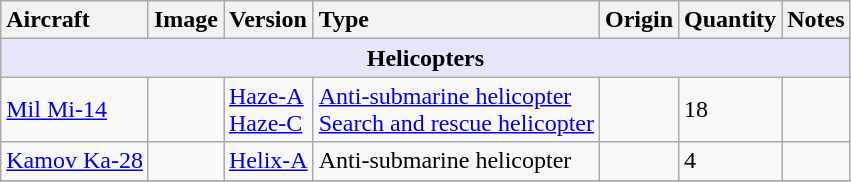<table class="wikitable">
<tr>
<th style="text-align: left;">Aircraft</th>
<th style="text-align: left;">Image</th>
<th style="text-align: left;">Version</th>
<th style="text-align: left;">Type</th>
<th style="text-align: left;">Origin</th>
<th style="text-align: left;">Quantity</th>
<th style="text-align: left;">Notes</th>
</tr>
<tr>
<th style="align: center; background: lavender;" colspan="7">Helicopters</th>
</tr>
<tr>
<td><a href='#'>Mil Mi-14</a></td>
<td></td>
<td><a href='#'>Haze-A</a><br><a href='#'>Haze-C</a></td>
<td><a href='#'>Anti-submarine helicopter</a><br><a href='#'>Search and rescue helicopter</a></td>
<td></td>
<td>18</td>
<td></td>
</tr>
<tr>
<td><a href='#'>Kamov Ka-28</a></td>
<td></td>
<td><a href='#'>Helix-A</a></td>
<td>Anti-submarine helicopter</td>
<td></td>
<td>4</td>
<td></td>
</tr>
<tr>
</tr>
</table>
